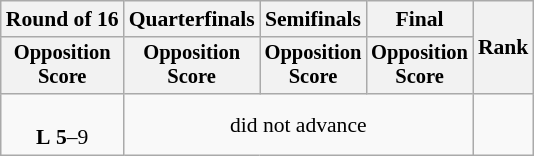<table class=wikitable style="font-size:90%">
<tr>
<th>Round of 16</th>
<th>Quarterfinals</th>
<th>Semifinals</th>
<th>Final</th>
<th rowspan=2>Rank</th>
</tr>
<tr style="font-size:95%">
<th>Opposition<br>Score</th>
<th>Opposition<br>Score</th>
<th>Opposition<br>Score</th>
<th>Opposition<br>Score</th>
</tr>
<tr align=center>
<td><br><strong>L</strong>  <strong>5</strong>–9</td>
<td colspan=3>did not advance</td>
<td></td>
</tr>
</table>
